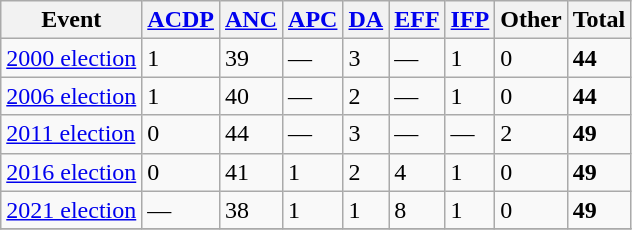<table class="wikitable">
<tr>
<th>Event</th>
<th><a href='#'>ACDP</a></th>
<th><a href='#'>ANC</a></th>
<th><a href='#'>APC</a></th>
<th><a href='#'>DA</a></th>
<th><a href='#'>EFF</a></th>
<th><a href='#'>IFP</a></th>
<th>Other</th>
<th>Total</th>
</tr>
<tr>
<td><a href='#'>2000 election</a></td>
<td>1</td>
<td>39</td>
<td>—</td>
<td>3</td>
<td>—</td>
<td>1</td>
<td>0</td>
<td><strong>44</strong></td>
</tr>
<tr>
<td><a href='#'>2006 election</a></td>
<td>1</td>
<td>40</td>
<td>—</td>
<td>2</td>
<td>—</td>
<td>1</td>
<td>0</td>
<td><strong>44</strong></td>
</tr>
<tr>
<td><a href='#'>2011 election</a></td>
<td>0</td>
<td>44</td>
<td>—</td>
<td>3</td>
<td>—</td>
<td>—</td>
<td>2</td>
<td><strong>49</strong></td>
</tr>
<tr>
<td><a href='#'>2016 election</a></td>
<td>0</td>
<td>41</td>
<td>1</td>
<td>2</td>
<td>4</td>
<td>1</td>
<td>0</td>
<td><strong>49</strong></td>
</tr>
<tr>
<td><a href='#'>2021 election</a></td>
<td>—</td>
<td>38</td>
<td>1</td>
<td>1</td>
<td>8</td>
<td>1</td>
<td>0</td>
<td><strong>49</strong></td>
</tr>
<tr>
</tr>
</table>
